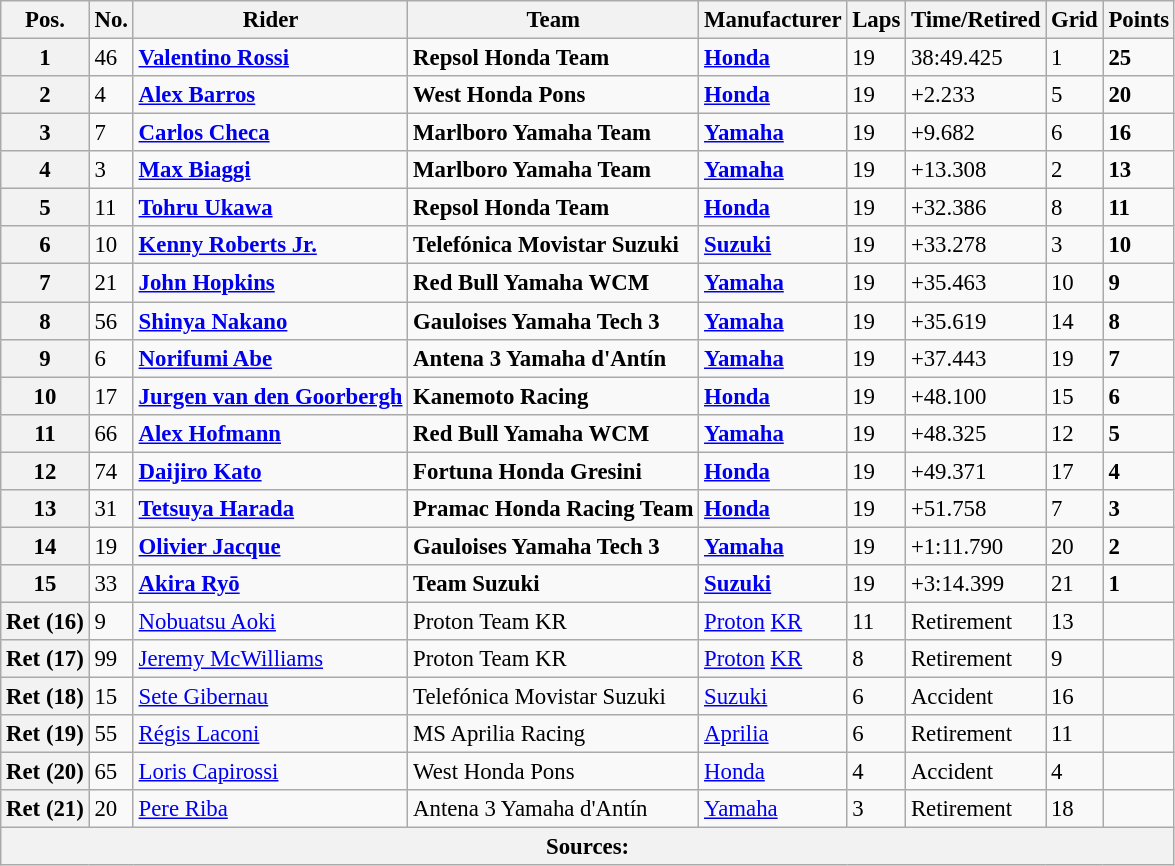<table class="wikitable" style="font-size: 95%;">
<tr>
<th>Pos.</th>
<th>No.</th>
<th>Rider</th>
<th>Team</th>
<th>Manufacturer</th>
<th>Laps</th>
<th>Time/Retired</th>
<th>Grid</th>
<th>Points</th>
</tr>
<tr>
<th>1</th>
<td>46</td>
<td> <strong><a href='#'>Valentino Rossi</a></strong></td>
<td><strong>Repsol Honda Team</strong></td>
<td><strong><a href='#'>Honda</a></strong></td>
<td>19</td>
<td>38:49.425</td>
<td>1</td>
<td><strong>25</strong></td>
</tr>
<tr>
<th>2</th>
<td>4</td>
<td> <strong><a href='#'>Alex Barros</a></strong></td>
<td><strong>West Honda Pons</strong></td>
<td><strong><a href='#'>Honda</a></strong></td>
<td>19</td>
<td>+2.233</td>
<td>5</td>
<td><strong>20</strong></td>
</tr>
<tr>
<th>3</th>
<td>7</td>
<td> <strong><a href='#'>Carlos Checa</a></strong></td>
<td><strong>Marlboro Yamaha Team</strong></td>
<td><strong><a href='#'>Yamaha</a></strong></td>
<td>19</td>
<td>+9.682</td>
<td>6</td>
<td><strong>16</strong></td>
</tr>
<tr>
<th>4</th>
<td>3</td>
<td> <strong><a href='#'>Max Biaggi</a></strong></td>
<td><strong>Marlboro Yamaha Team</strong></td>
<td><strong><a href='#'>Yamaha</a></strong></td>
<td>19</td>
<td>+13.308</td>
<td>2</td>
<td><strong>13</strong></td>
</tr>
<tr>
<th>5</th>
<td>11</td>
<td> <strong><a href='#'>Tohru Ukawa</a></strong></td>
<td><strong>Repsol Honda Team</strong></td>
<td><strong><a href='#'>Honda</a></strong></td>
<td>19</td>
<td>+32.386</td>
<td>8</td>
<td><strong>11</strong></td>
</tr>
<tr>
<th>6</th>
<td>10</td>
<td> <strong><a href='#'>Kenny Roberts Jr.</a></strong></td>
<td><strong>Telefónica Movistar Suzuki</strong></td>
<td><strong><a href='#'>Suzuki</a></strong></td>
<td>19</td>
<td>+33.278</td>
<td>3</td>
<td><strong>10</strong></td>
</tr>
<tr>
<th>7</th>
<td>21</td>
<td> <strong><a href='#'>John Hopkins</a></strong></td>
<td><strong>Red Bull Yamaha WCM</strong></td>
<td><strong><a href='#'>Yamaha</a></strong></td>
<td>19</td>
<td>+35.463</td>
<td>10</td>
<td><strong>9</strong></td>
</tr>
<tr>
<th>8</th>
<td>56</td>
<td> <strong><a href='#'>Shinya Nakano</a></strong></td>
<td><strong>Gauloises Yamaha Tech 3</strong></td>
<td><strong><a href='#'>Yamaha</a></strong></td>
<td>19</td>
<td>+35.619</td>
<td>14</td>
<td><strong>8</strong></td>
</tr>
<tr>
<th>9</th>
<td>6</td>
<td> <strong><a href='#'>Norifumi Abe</a></strong></td>
<td><strong>Antena 3 Yamaha d'Antín</strong></td>
<td><strong><a href='#'>Yamaha</a></strong></td>
<td>19</td>
<td>+37.443</td>
<td>19</td>
<td><strong>7</strong></td>
</tr>
<tr>
<th>10</th>
<td>17</td>
<td> <strong><a href='#'>Jurgen van den Goorbergh</a></strong></td>
<td><strong>Kanemoto Racing</strong></td>
<td><strong><a href='#'>Honda</a></strong></td>
<td>19</td>
<td>+48.100</td>
<td>15</td>
<td><strong>6</strong></td>
</tr>
<tr>
<th>11</th>
<td>66</td>
<td> <strong><a href='#'>Alex Hofmann</a></strong></td>
<td><strong>Red Bull Yamaha WCM</strong></td>
<td><strong><a href='#'>Yamaha</a></strong></td>
<td>19</td>
<td>+48.325</td>
<td>12</td>
<td><strong>5</strong></td>
</tr>
<tr>
<th>12</th>
<td>74</td>
<td> <strong><a href='#'>Daijiro Kato</a></strong></td>
<td><strong>Fortuna Honda Gresini</strong></td>
<td><strong><a href='#'>Honda</a></strong></td>
<td>19</td>
<td>+49.371</td>
<td>17</td>
<td><strong>4</strong></td>
</tr>
<tr>
<th>13</th>
<td>31</td>
<td> <strong><a href='#'>Tetsuya Harada</a></strong></td>
<td><strong>Pramac Honda Racing Team</strong></td>
<td><strong><a href='#'>Honda</a></strong></td>
<td>19</td>
<td>+51.758</td>
<td>7</td>
<td><strong>3</strong></td>
</tr>
<tr>
<th>14</th>
<td>19</td>
<td> <strong><a href='#'>Olivier Jacque</a></strong></td>
<td><strong>Gauloises Yamaha Tech 3</strong></td>
<td><strong><a href='#'>Yamaha</a></strong></td>
<td>19</td>
<td>+1:11.790</td>
<td>20</td>
<td><strong>2</strong></td>
</tr>
<tr>
<th>15</th>
<td>33</td>
<td> <strong><a href='#'>Akira Ryō</a></strong></td>
<td><strong>Team Suzuki</strong></td>
<td><strong><a href='#'>Suzuki</a></strong></td>
<td>19</td>
<td>+3:14.399</td>
<td>21</td>
<td><strong>1</strong></td>
</tr>
<tr>
<th>Ret (16)</th>
<td>9</td>
<td> <a href='#'>Nobuatsu Aoki</a></td>
<td>Proton Team KR</td>
<td><a href='#'>Proton</a> <a href='#'>KR</a></td>
<td>11</td>
<td>Retirement</td>
<td>13</td>
<td></td>
</tr>
<tr>
<th>Ret (17)</th>
<td>99</td>
<td> <a href='#'>Jeremy McWilliams</a></td>
<td>Proton Team KR</td>
<td><a href='#'>Proton</a> <a href='#'>KR</a></td>
<td>8</td>
<td>Retirement</td>
<td>9</td>
<td></td>
</tr>
<tr>
<th>Ret (18)</th>
<td>15</td>
<td> <a href='#'>Sete Gibernau</a></td>
<td>Telefónica Movistar Suzuki</td>
<td><a href='#'>Suzuki</a></td>
<td>6</td>
<td>Accident</td>
<td>16</td>
<td></td>
</tr>
<tr>
<th>Ret (19)</th>
<td>55</td>
<td> <a href='#'>Régis Laconi</a></td>
<td>MS Aprilia Racing</td>
<td><a href='#'>Aprilia</a></td>
<td>6</td>
<td>Retirement</td>
<td>11</td>
<td></td>
</tr>
<tr>
<th>Ret (20)</th>
<td>65</td>
<td> <a href='#'>Loris Capirossi</a></td>
<td>West Honda Pons</td>
<td><a href='#'>Honda</a></td>
<td>4</td>
<td>Accident</td>
<td>4</td>
<td></td>
</tr>
<tr>
<th>Ret (21)</th>
<td>20</td>
<td> <a href='#'>Pere Riba</a></td>
<td>Antena 3 Yamaha d'Antín</td>
<td><a href='#'>Yamaha</a></td>
<td>3</td>
<td>Retirement</td>
<td>18</td>
<td></td>
</tr>
<tr>
<th colspan=9>Sources: </th>
</tr>
</table>
